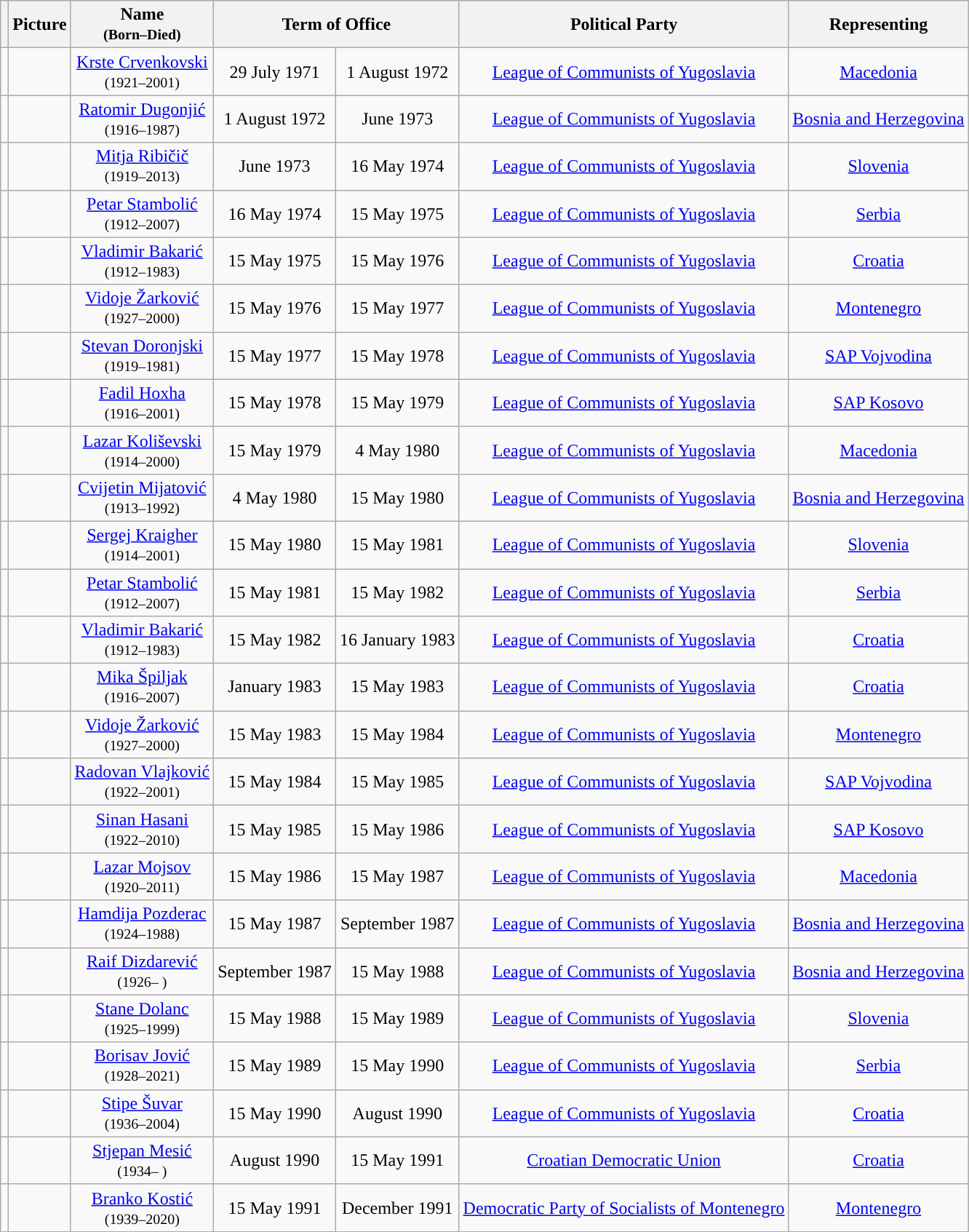<table class="wikitable"  style="text-align:center;">
<tr>
<th></th>
<th>Picture</th>
<th>Name<br><small>(Born–Died)</small></th>
<th colspan="2">Term of Office</th>
<th>Political Party</th>
<th>Representing</th>
</tr>
<tr>
<td style="background:"></td>
<td></td>
<td><a href='#'>Krste Crvenkovski</a><br><small>(1921–2001)</small></td>
<td>29 July 1971</td>
<td>1 August 1972</td>
<td><a href='#'>League of Communists of Yugoslavia</a></td>
<td><a href='#'>Macedonia</a></td>
</tr>
<tr>
<td style="background:"></td>
<td></td>
<td><a href='#'>Ratomir Dugonjić</a><br><small>(1916–1987)</small></td>
<td>1 August 1972</td>
<td>June 1973</td>
<td><a href='#'>League of Communists of Yugoslavia</a></td>
<td><a href='#'>Bosnia and Herzegovina</a></td>
</tr>
<tr>
<td style="background:"></td>
<td></td>
<td><a href='#'>Mitja Ribičič</a><br><small>(1919–2013)</small></td>
<td>June 1973</td>
<td>16 May 1974</td>
<td><a href='#'>League of Communists of Yugoslavia</a></td>
<td><a href='#'>Slovenia</a></td>
</tr>
<tr>
<td style="background:"></td>
<td></td>
<td><a href='#'>Petar Stambolić</a><br><small>(1912–2007)</small></td>
<td>16 May 1974</td>
<td>15 May 1975</td>
<td><a href='#'>League of Communists of Yugoslavia</a></td>
<td><a href='#'>Serbia</a></td>
</tr>
<tr>
<td style="background:"></td>
<td></td>
<td><a href='#'>Vladimir Bakarić</a><br><small>(1912–1983)</small></td>
<td>15 May 1975</td>
<td>15 May 1976</td>
<td><a href='#'>League of Communists of Yugoslavia</a></td>
<td><a href='#'>Croatia</a></td>
</tr>
<tr>
<td style="background:"></td>
<td></td>
<td><a href='#'>Vidoje Žarković</a><br><small>(1927–2000)</small></td>
<td>15 May 1976</td>
<td>15 May 1977</td>
<td><a href='#'>League of Communists of Yugoslavia</a></td>
<td><a href='#'>Montenegro</a></td>
</tr>
<tr>
<td style="background:"></td>
<td></td>
<td><a href='#'>Stevan Doronjski</a><br><small>(1919–1981)</small></td>
<td>15 May 1977</td>
<td>15 May 1978</td>
<td><a href='#'>League of Communists of Yugoslavia</a></td>
<td><a href='#'>SAP Vojvodina</a></td>
</tr>
<tr>
<td style="background:"></td>
<td></td>
<td><a href='#'>Fadil Hoxha</a><br><small>(1916–2001)</small></td>
<td>15 May 1978</td>
<td>15 May 1979</td>
<td><a href='#'>League of Communists of Yugoslavia</a></td>
<td><a href='#'>SAP Kosovo</a></td>
</tr>
<tr>
<td style="background:"></td>
<td></td>
<td><a href='#'>Lazar Koliševski</a><br><small>(1914–2000)</small></td>
<td>15 May 1979</td>
<td>4 May 1980</td>
<td><a href='#'>League of Communists of Yugoslavia</a></td>
<td><a href='#'>Macedonia</a></td>
</tr>
<tr>
<td style="background:"></td>
<td></td>
<td><a href='#'>Cvijetin Mijatović</a><br><small>(1913–1992)</small></td>
<td>4 May 1980</td>
<td>15 May 1980</td>
<td><a href='#'>League of Communists of Yugoslavia</a></td>
<td><a href='#'>Bosnia and Herzegovina</a></td>
</tr>
<tr>
<td style="background:"></td>
<td></td>
<td><a href='#'>Sergej Kraigher</a><br><small>(1914–2001)</small></td>
<td>15 May 1980</td>
<td>15 May 1981</td>
<td><a href='#'>League of Communists of Yugoslavia</a></td>
<td><a href='#'>Slovenia</a></td>
</tr>
<tr>
<td style="background:"></td>
<td></td>
<td><a href='#'>Petar Stambolić</a><br><small>(1912–2007)</small></td>
<td>15 May 1981</td>
<td>15 May 1982</td>
<td><a href='#'>League of Communists of Yugoslavia</a></td>
<td><a href='#'>Serbia</a></td>
</tr>
<tr>
<td style="background:"></td>
<td></td>
<td><a href='#'>Vladimir Bakarić</a><br><small>(1912–1983)</small></td>
<td>15 May 1982</td>
<td>16 January 1983</td>
<td><a href='#'>League of Communists of Yugoslavia</a></td>
<td><a href='#'>Croatia</a></td>
</tr>
<tr>
<td style="background:"></td>
<td></td>
<td><a href='#'>Mika Špiljak</a><br><small>(1916–2007)</small></td>
<td>January 1983</td>
<td>15 May 1983</td>
<td><a href='#'>League of Communists of Yugoslavia</a></td>
<td><a href='#'>Croatia</a></td>
</tr>
<tr>
<td style="background:"></td>
<td></td>
<td><a href='#'>Vidoje Žarković</a><br><small>(1927–2000)</small></td>
<td>15 May 1983</td>
<td>15 May 1984</td>
<td><a href='#'>League of Communists of Yugoslavia</a></td>
<td><a href='#'>Montenegro</a></td>
</tr>
<tr>
<td style="background:"></td>
<td></td>
<td><a href='#'>Radovan Vlajković</a><br><small>(1922–2001)</small></td>
<td>15 May 1984</td>
<td>15 May 1985</td>
<td><a href='#'>League of Communists of Yugoslavia</a></td>
<td><a href='#'>SAP Vojvodina</a></td>
</tr>
<tr>
<td style="background:"></td>
<td></td>
<td><a href='#'>Sinan Hasani</a><br><small>(1922–2010)</small></td>
<td>15 May 1985</td>
<td>15 May 1986</td>
<td><a href='#'>League of Communists of Yugoslavia</a></td>
<td><a href='#'>SAP Kosovo</a></td>
</tr>
<tr>
<td style="background:"></td>
<td></td>
<td><a href='#'>Lazar Mojsov</a><br><small>(1920–2011)</small></td>
<td>15 May 1986</td>
<td>15 May 1987</td>
<td><a href='#'>League of Communists of Yugoslavia</a></td>
<td><a href='#'>Macedonia</a></td>
</tr>
<tr>
<td style="background:"></td>
<td></td>
<td><a href='#'>Hamdija Pozderac</a><br><small>(1924–1988)</small></td>
<td>15 May 1987</td>
<td>September 1987</td>
<td><a href='#'>League of Communists of Yugoslavia</a></td>
<td><a href='#'>Bosnia and Herzegovina</a></td>
</tr>
<tr>
<td style="background:"></td>
<td></td>
<td><a href='#'>Raif Dizdarević</a><br><small>(1926– )</small></td>
<td>September 1987</td>
<td>15 May 1988</td>
<td><a href='#'>League of Communists of Yugoslavia</a></td>
<td><a href='#'>Bosnia and Herzegovina</a></td>
</tr>
<tr>
<td style="background:"></td>
<td></td>
<td><a href='#'>Stane Dolanc</a><br><small>(1925–1999)</small></td>
<td>15 May 1988</td>
<td>15 May 1989</td>
<td><a href='#'>League of Communists of Yugoslavia</a></td>
<td><a href='#'>Slovenia</a></td>
</tr>
<tr>
<td style="background:"></td>
<td></td>
<td><a href='#'>Borisav Jović</a><br><small>(1928–2021)</small></td>
<td>15 May 1989</td>
<td>15 May 1990</td>
<td><a href='#'>League of Communists of Yugoslavia</a></td>
<td><a href='#'>Serbia</a></td>
</tr>
<tr>
<td style="background:"></td>
<td></td>
<td><a href='#'>Stipe Šuvar</a><br><small>(1936–2004)</small></td>
<td>15 May 1990</td>
<td>August 1990</td>
<td><a href='#'>League of Communists of Yugoslavia</a></td>
<td><a href='#'>Croatia</a></td>
</tr>
<tr>
<td style="background:"></td>
<td></td>
<td><a href='#'>Stjepan Mesić</a><br><small>(1934– )</small></td>
<td>August 1990</td>
<td>15 May 1991</td>
<td><a href='#'>Croatian Democratic Union</a></td>
<td><a href='#'>Croatia</a></td>
</tr>
<tr>
<td style="background:"></td>
<td></td>
<td><a href='#'>Branko Kostić</a><br><small>(1939–2020)</small></td>
<td>15 May 1991</td>
<td>December 1991</td>
<td><a href='#'>Democratic Party of Socialists of Montenegro</a></td>
<td><a href='#'>Montenegro</a></td>
</tr>
</table>
